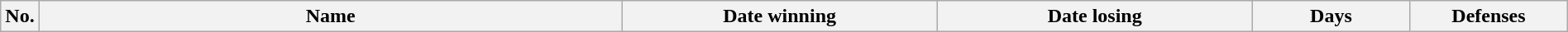<table class="wikitable" style="width:100%;">
<tr>
<th style="width:1%;">No.</th>
<th style="width:37%;">Name</th>
<th style="width:20%;">Date winning</th>
<th style="width:20%;">Date losing</th>
<th data-sort-type="number" style="width:10%;">Days</th>
<th data-sort-type="number" style="width:10%;">Defenses</th>
</tr>
</table>
